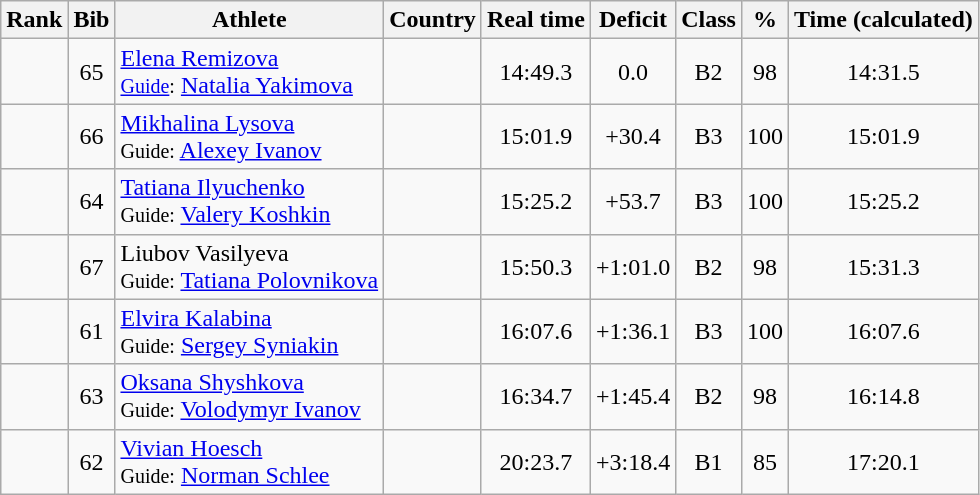<table class="wikitable sortable" style="text-align:center">
<tr>
<th>Rank</th>
<th>Bib</th>
<th>Athlete</th>
<th>Country</th>
<th>Real time</th>
<th>Deficit</th>
<th>Class</th>
<th>%</th>
<th>Time (calculated)</th>
</tr>
<tr>
<td></td>
<td>65</td>
<td align=left><a href='#'>Elena Remizova</a><br><small><a href='#'>Guide</a>:</small> <a href='#'>Natalia Yakimova</a></td>
<td align=left></td>
<td>14:49.3</td>
<td>0.0</td>
<td>B2</td>
<td>98</td>
<td>14:31.5</td>
</tr>
<tr>
<td></td>
<td>66</td>
<td align=left><a href='#'>Mikhalina Lysova</a><br><small>Guide:</small> <a href='#'>Alexey Ivanov</a></td>
<td align=left></td>
<td>15:01.9</td>
<td>+30.4</td>
<td>B3</td>
<td>100</td>
<td>15:01.9</td>
</tr>
<tr>
<td></td>
<td>64</td>
<td align=left><a href='#'>Tatiana Ilyuchenko</a><br><small>Guide:</small> <a href='#'>Valery Koshkin</a></td>
<td align=left></td>
<td>15:25.2</td>
<td>+53.7</td>
<td>B3</td>
<td>100</td>
<td>15:25.2</td>
</tr>
<tr>
<td></td>
<td>67</td>
<td align=left>Liubov Vasilyeva<br><small>Guide:</small> <a href='#'>Tatiana Polovnikova</a></td>
<td align=left></td>
<td>15:50.3</td>
<td>+1:01.0</td>
<td>B2</td>
<td>98</td>
<td>15:31.3</td>
</tr>
<tr>
<td></td>
<td>61</td>
<td align=left><a href='#'>Elvira Kalabina</a><br><small>Guide:</small> <a href='#'>Sergey Syniakin</a></td>
<td align=left></td>
<td>16:07.6</td>
<td>+1:36.1</td>
<td>B3</td>
<td>100</td>
<td>16:07.6</td>
</tr>
<tr>
<td></td>
<td>63</td>
<td align=left><a href='#'>Oksana Shyshkova</a><br><small>Guide:</small> <a href='#'>Volodymyr Ivanov</a></td>
<td align=left></td>
<td>16:34.7</td>
<td>+1:45.4</td>
<td>B2</td>
<td>98</td>
<td>16:14.8</td>
</tr>
<tr>
<td></td>
<td>62</td>
<td align=left><a href='#'>Vivian Hoesch</a><br><small>Guide:</small> <a href='#'>Norman Schlee</a></td>
<td align=left></td>
<td>20:23.7</td>
<td>+3:18.4</td>
<td>B1</td>
<td>85</td>
<td>17:20.1</td>
</tr>
</table>
